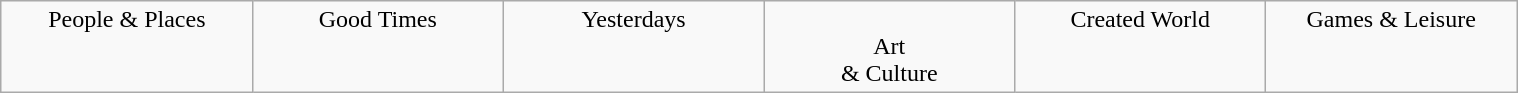<table class="wikitable" style="text-align: center; width: 80%; margin: 1em auto 1em auto;">
<tr>
<td style="width:50pt; vertical-align: top;"> People & Places</td>
<td style="width:50pt; vertical-align: top;"> Good Times <br><br></td>
<td style="width:50pt; vertical-align: top;"> Yesterdays</td>
<td style="width:50pt; vertical-align: top;"> <br> Art <br> & Culture</td>
<td style="width:50pt; vertical-align: top;"> Created World</td>
<td style="width:50pt; vertical-align: top;"> Games & Leisure</td>
</tr>
</table>
